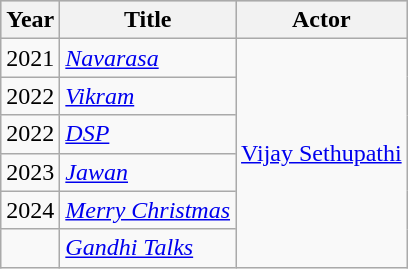<table class="wikitable sortable">
<tr style="background:#ccc; text-align:center;">
<th>Year</th>
<th>Title</th>
<th>Actor</th>
</tr>
<tr>
<td>2021</td>
<td><em><a href='#'>Navarasa</a></em></td>
<td rowspan="6"><a href='#'>Vijay Sethupathi</a></td>
</tr>
<tr>
<td>2022</td>
<td><em><a href='#'>Vikram</a></em></td>
</tr>
<tr>
<td>2022</td>
<td><em><a href='#'>DSP</a></em></td>
</tr>
<tr>
<td>2023</td>
<td><em><a href='#'>Jawan</a></em></td>
</tr>
<tr>
<td>2024</td>
<td><em><a href='#'>Merry Christmas</a></em></td>
</tr>
<tr>
<td></td>
<td><em><a href='#'>Gandhi Talks</a></em></td>
</tr>
</table>
